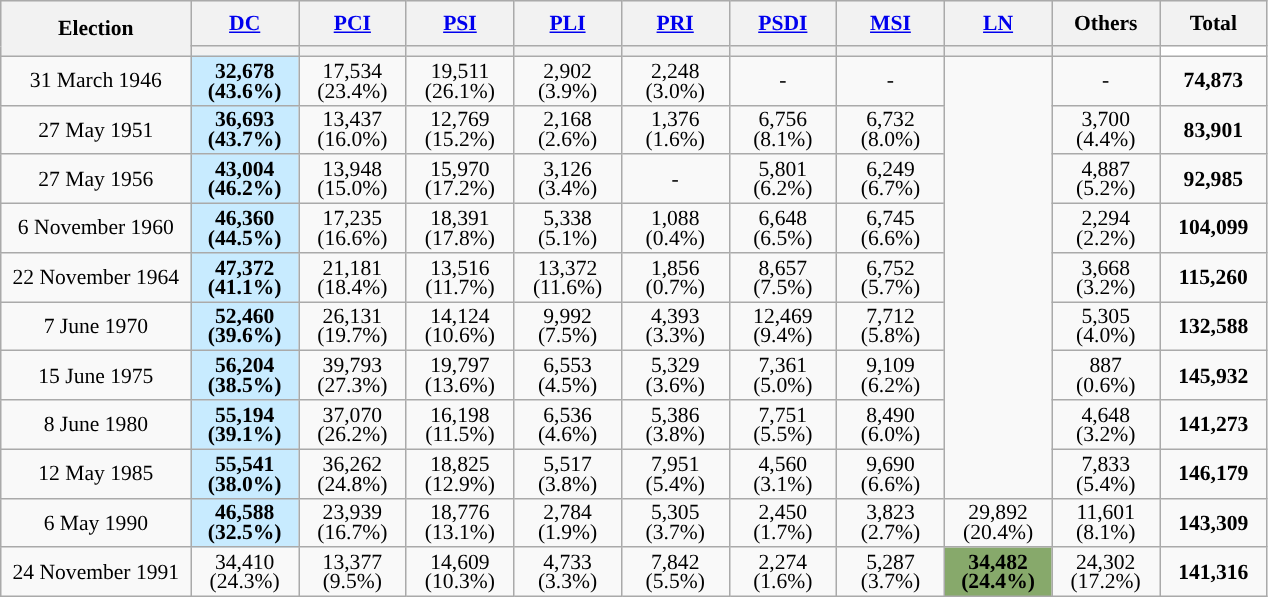<table class="wikitable" style="text-align:center;font-size:90%;line-height:13px">
<tr style="height:30px; background-color:#E9E9E9">
<th style="width:120px;" rowspan="2">Election</th>
<th style="width:65px;"><a href='#'>DC</a></th>
<th style="width:65px;"><a href='#'>PCI</a></th>
<th style="width:65px;"><a href='#'>PSI</a></th>
<th style="width:65px;"><a href='#'>PLI</a></th>
<th style="width:65px;"><a href='#'>PRI</a></th>
<th style="width:65px;"><a href='#'>PSDI</a></th>
<th style="width:65px;"><a href='#'>MSI</a></th>
<th style="width:65px;"><a href='#'>LN</a></th>
<th style="width:65px;">Others</th>
<th style="width:65px;">Total</th>
</tr>
<tr>
<th style="background:"></th>
<th style="background:"></th>
<th style="background:"></th>
<th style="background:"></th>
<th style="background:"></th>
<th style="background:"></th>
<th style="background:"></th>
<th style="background:"></th>
<th style="background:"></th>
<th style="background:white;"></th>
</tr>
<tr>
<td>31 March 1946</td>
<td style="background:#C8EBFF"><strong>32,678 <br>(43.6%)</strong></td>
<td>17,534 <br>(23.4%)</td>
<td>19,511 <br>(26.1%)</td>
<td>2,902 <br>(3.9%)</td>
<td>2,248 <br>(3.0%)</td>
<td>-</td>
<td>-</td>
<td rowspan=9></td>
<td>-</td>
<td><strong>74,873</strong></td>
</tr>
<tr>
<td>27 May 1951</td>
<td style="background:#C8EBFF"><strong>36,693 <br>(43.7%)</strong></td>
<td>13,437 <br>(16.0%)</td>
<td>12,769 <br>(15.2%)</td>
<td>2,168 <br>(2.6%)</td>
<td>1,376 <br>(1.6%)</td>
<td>6,756 <br>(8.1%)</td>
<td>6,732 <br>(8.0%)</td>
<td>3,700 <br>(4.4%)</td>
<td><strong>83,901</strong></td>
</tr>
<tr>
<td>27 May 1956</td>
<td style="background:#C8EBFF"><strong>43,004 <br>(46.2%)</strong></td>
<td>13,948 <br>(15.0%)</td>
<td>15,970 <br>(17.2%)</td>
<td>3,126 <br>(3.4%)</td>
<td>-</td>
<td>5,801 <br>(6.2%)</td>
<td>6,249 <br>(6.7%)</td>
<td>4,887 <br>(5.2%)</td>
<td><strong>92,985</strong></td>
</tr>
<tr>
<td>6 November 1960</td>
<td style="background:#C8EBFF"><strong>46,360 <br>(44.5%)</strong></td>
<td>17,235 <br>(16.6%)</td>
<td>18,391 <br>(17.8%)</td>
<td>5,338 <br>(5.1%)</td>
<td>1,088 <br>(0.4%)</td>
<td>6,648 <br>(6.5%)</td>
<td>6,745 <br>(6.6%)</td>
<td>2,294 <br>(2.2%)</td>
<td><strong>104,099</strong></td>
</tr>
<tr>
<td>22 November 1964</td>
<td style="background:#C8EBFF"><strong>47,372 <br>(41.1%)</strong></td>
<td>21,181 <br>(18.4%)</td>
<td>13,516 <br>(11.7%)</td>
<td>13,372 <br>(11.6%)</td>
<td>1,856 <br>(0.7%)</td>
<td>8,657 <br>(7.5%)</td>
<td>6,752 <br>(5.7%)</td>
<td>3,668 <br>(3.2%)</td>
<td><strong>115,260</strong></td>
</tr>
<tr>
<td>7 June 1970</td>
<td style="background:#C8EBFF"><strong>52,460 <br>(39.6%)</strong></td>
<td>26,131 <br>(19.7%)</td>
<td>14,124 <br>(10.6%)</td>
<td>9,992 <br>(7.5%)</td>
<td>4,393 <br>(3.3%)</td>
<td>12,469 <br>(9.4%)</td>
<td>7,712 <br>(5.8%)</td>
<td>5,305 <br>(4.0%)</td>
<td><strong>132,588</strong></td>
</tr>
<tr>
<td>15 June 1975</td>
<td style="background:#C8EBFF"><strong>56,204 <br>(38.5%)</strong></td>
<td>39,793 <br>(27.3%)</td>
<td>19,797 <br>(13.6%)</td>
<td>6,553 <br>(4.5%)</td>
<td>5,329 <br>(3.6%)</td>
<td>7,361 <br>(5.0%)</td>
<td>9,109 <br>(6.2%)</td>
<td>887 <br>(0.6%)</td>
<td><strong>145,932</strong></td>
</tr>
<tr>
<td>8 June 1980</td>
<td style="background:#C8EBFF"><strong>55,194 <br>(39.1%)</strong></td>
<td>37,070 <br>(26.2%)</td>
<td>16,198 <br>(11.5%)</td>
<td>6,536 <br>(4.6%)</td>
<td>5,386 <br>(3.8%)</td>
<td>7,751 <br>(5.5%)</td>
<td>8,490 <br>(6.0%)</td>
<td>4,648 <br>(3.2%)</td>
<td><strong>141,273</strong></td>
</tr>
<tr>
<td>12 May 1985</td>
<td style="background:#C8EBFF"><strong>55,541 <br>(38.0%)</strong></td>
<td>36,262 <br>(24.8%)</td>
<td>18,825 <br>(12.9%)</td>
<td>5,517 <br>(3.8%)</td>
<td>7,951 <br>(5.4%)</td>
<td>4,560 <br>(3.1%)</td>
<td>9,690 <br>(6.6%)</td>
<td>7,833 <br>(5.4%)</td>
<td><strong>146,179</strong></td>
</tr>
<tr>
<td>6 May 1990</td>
<td style="background:#C8EBFF"><strong>46,588 <br>(32.5%)</strong></td>
<td>23,939 <br>(16.7%)</td>
<td>18,776 <br>(13.1%)</td>
<td>2,784 <br>(1.9%)</td>
<td>5,305 <br>(3.7%)</td>
<td>2,450 <br>(1.7%)</td>
<td>3,823 <br>(2.7%)</td>
<td>29,892 <br>(20.4%)</td>
<td>11,601 <br>(8.1%)</td>
<td><strong>143,309</strong></td>
</tr>
<tr>
<td>24 November 1991</td>
<td>34,410 <br>(24.3%)</td>
<td>13,377<br>(9.5%)</td>
<td>14,609 <br>(10.3%)</td>
<td>4,733 <br>(3.3%)</td>
<td>7,842 <br>(5.5%)</td>
<td>2,274 <br>(1.6%)</td>
<td>5,287 <br>(3.7%)</td>
<td style="background:#87A96B"><strong>34,482 <br>(24.4%)</strong></td>
<td>24,302 <br>(17.2%)</td>
<td><strong>141,316</strong></td>
</tr>
</table>
